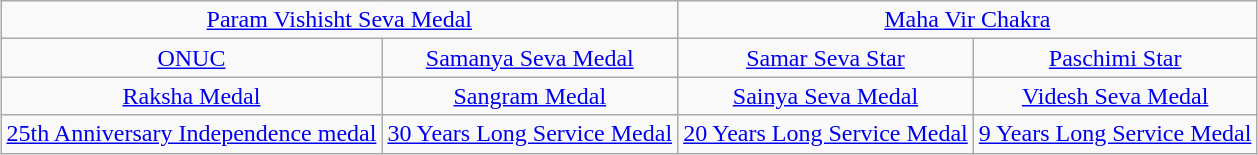<table class="wikitable" style="margin:1em auto; text-align:center;">
<tr>
<td colspan="2"><a href='#'>Param Vishisht Seva Medal</a></td>
<td colspan="2"><a href='#'>Maha Vir Chakra</a></td>
</tr>
<tr>
<td><a href='#'>ONUC</a></td>
<td><a href='#'>Samanya Seva Medal</a></td>
<td><a href='#'>Samar Seva Star</a></td>
<td><a href='#'>Paschimi Star</a></td>
</tr>
<tr>
<td><a href='#'>Raksha Medal</a></td>
<td><a href='#'>Sangram Medal</a></td>
<td><a href='#'>Sainya Seva Medal</a></td>
<td><a href='#'>Videsh Seva Medal</a></td>
</tr>
<tr>
<td><a href='#'>25th Anniversary Independence medal</a></td>
<td><a href='#'>30 Years Long Service Medal</a></td>
<td><a href='#'>20 Years Long Service Medal</a></td>
<td><a href='#'>9 Years Long Service Medal</a></td>
</tr>
</table>
